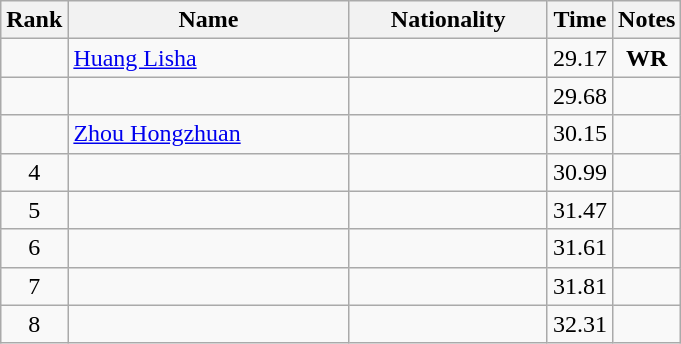<table class="wikitable sortable" style="text-align:center">
<tr>
<th>Rank</th>
<th style="width:180px">Name</th>
<th style="width:125px">Nationality</th>
<th>Time</th>
<th>Notes</th>
</tr>
<tr>
<td></td>
<td style="text-align:left;"><a href='#'>Huang Lisha</a></td>
<td style="text-align:left;"></td>
<td>29.17</td>
<td><strong>WR</strong></td>
</tr>
<tr>
<td></td>
<td style="text-align:left;"></td>
<td style="text-align:left;"></td>
<td>29.68</td>
<td></td>
</tr>
<tr>
<td></td>
<td style="text-align:left;"><a href='#'>Zhou Hongzhuan</a></td>
<td style="text-align:left;"></td>
<td>30.15</td>
<td></td>
</tr>
<tr>
<td>4</td>
<td style="text-align:left;"></td>
<td style="text-align:left;"></td>
<td>30.99</td>
<td></td>
</tr>
<tr>
<td>5</td>
<td style="text-align:left;"></td>
<td style="text-align:left;"></td>
<td>31.47</td>
<td></td>
</tr>
<tr>
<td>6</td>
<td style="text-align:left;"></td>
<td style="text-align:left;"></td>
<td>31.61</td>
<td></td>
</tr>
<tr>
<td>7</td>
<td style="text-align:left;"></td>
<td style="text-align:left;"></td>
<td>31.81</td>
<td></td>
</tr>
<tr>
<td>8</td>
<td style="text-align:left;"></td>
<td style="text-align:left;"></td>
<td>32.31</td>
<td></td>
</tr>
</table>
